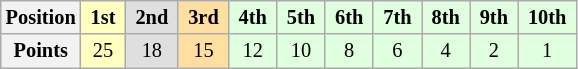<table class="wikitable" style="font-size:85%; text-align:center">
<tr>
<th>Position</th>
<td style="background:#ffffbf;"> <strong>1st</strong> </td>
<td style="background:#dfdfdf;"> <strong>2nd</strong> </td>
<td style="background:#ffdf9f;"> <strong>3rd</strong> </td>
<td style="background:#dfffdf;"> <strong>4th</strong> </td>
<td style="background:#dfffdf;"> <strong>5th</strong> </td>
<td style="background:#dfffdf;"> <strong>6th</strong> </td>
<td style="background:#dfffdf;"> <strong>7th</strong> </td>
<td style="background:#dfffdf;"> <strong>8th</strong> </td>
<td style="background:#dfffdf;"> <strong>9th</strong> </td>
<td style="background:#dfffdf;"> <strong>10th</strong> </td>
</tr>
<tr>
<th>Points</th>
<td style="background:#ffffbf;">25</td>
<td style="background:#dfdfdf;">18</td>
<td style="background:#ffdf9f;">15</td>
<td style="background:#dfffdf;">12</td>
<td style="background:#dfffdf;">10</td>
<td style="background:#dfffdf;">8</td>
<td style="background:#dfffdf;">6</td>
<td style="background:#dfffdf;">4</td>
<td style="background:#dfffdf;">2</td>
<td style="background:#dfffdf;">1</td>
</tr>
</table>
